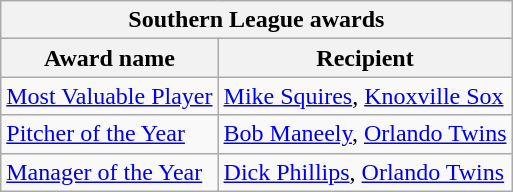<table class="wikitable">
<tr>
<th colspan="2">Southern League awards</th>
</tr>
<tr>
<th>Award name</th>
<th>Recipient</th>
</tr>
<tr>
<td><a href='#'>Most Valuable Player</a></td>
<td><a href='#'>Mike Squires</a>, <a href='#'>Knoxville Sox</a></td>
</tr>
<tr>
<td><a href='#'>Pitcher of the Year</a></td>
<td><a href='#'>Bob Maneely</a>, <a href='#'>Orlando Twins</a></td>
</tr>
<tr>
<td><a href='#'>Manager of the Year</a></td>
<td><a href='#'>Dick Phillips</a>, <a href='#'>Orlando Twins</a></td>
</tr>
</table>
